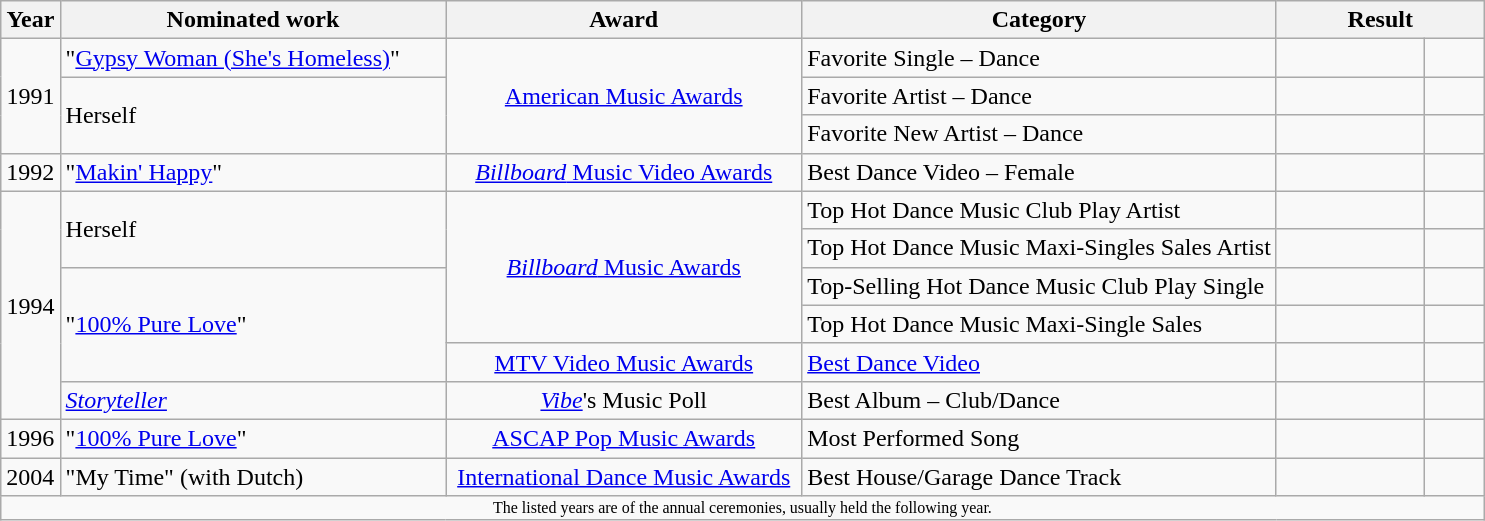<table class=wikitable>
<tr>
<th width=4%>Year</th>
<th width=26%>Nominated work</th>
<th width=24%>Award</th>
<th width=32%>Category</th>
<th width=14% colspan=2>Result</th>
</tr>
<tr>
<td rowspan=3 align=center>1991</td>
<td>"<a href='#'>Gypsy Woman (She's Homeless)</a>"</td>
<td rowspan=3 align=center><a href='#'>American Music Awards</a></td>
<td>Favorite Single – Dance</td>
<td></td>
<td width=4% align=center></td>
</tr>
<tr>
<td rowspan=2>Herself</td>
<td>Favorite Artist – Dance</td>
<td></td>
<td width=4% align=center></td>
</tr>
<tr>
<td>Favorite New Artist – Dance</td>
<td></td>
<td width=4% align=center></td>
</tr>
<tr>
<td>1992</td>
<td>"<a href='#'>Makin' Happy</a>"</td>
<td align=center><a href='#'><em>Billboard</em> Music Video Awards</a></td>
<td>Best Dance Video – Female</td>
<td></td>
<td width=4% align=center></td>
</tr>
<tr>
<td rowspan=6 align=center>1994</td>
<td rowspan=2>Herself</td>
<td rowspan=4 align=center><a href='#'><em>Billboard</em> Music Awards</a></td>
<td>Top Hot Dance Music Club Play Artist</td>
<td></td>
<td width=4% align=center></td>
</tr>
<tr>
<td>Top Hot Dance Music Maxi-Singles Sales Artist</td>
<td></td>
<td width=4% align=center></td>
</tr>
<tr>
<td rowspan=3>"<a href='#'>100% Pure Love</a>"</td>
<td>Top-Selling Hot Dance Music Club Play Single</td>
<td></td>
<td width=4% align=center></td>
</tr>
<tr>
<td>Top Hot Dance Music Maxi-Single Sales</td>
<td></td>
<td width=4% align=center></td>
</tr>
<tr>
<td align=center><a href='#'>MTV Video Music Awards</a></td>
<td><a href='#'>Best Dance Video</a></td>
<td></td>
<td width=4% align=center></td>
</tr>
<tr>
<td><em><a href='#'>Storyteller</a></em></td>
<td align=center><a href='#'><em>Vibe</em></a>'s Music Poll</td>
<td>Best Album – Club/Dance</td>
<td></td>
<td width=4% align=center></td>
</tr>
<tr>
<td>1996</td>
<td>"<a href='#'>100% Pure Love</a>"</td>
<td align=center><a href='#'>ASCAP Pop Music Awards</a></td>
<td>Most Performed Song</td>
<td></td>
<td width=4% align=center></td>
</tr>
<tr>
<td>2004</td>
<td>"My Time" (with Dutch)</td>
<td align=center><a href='#'>International Dance Music Awards</a></td>
<td>Best House/Garage Dance Track</td>
<td></td>
<td width=4% align=center></td>
</tr>
<tr>
<td width=100% colspan=6 style=font-size:8pt align=center>The listed years are of the annual ceremonies, usually held the following year.</td>
</tr>
</table>
